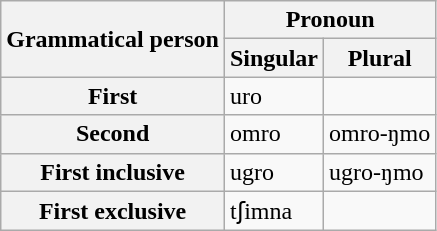<table class="wikitable">
<tr>
<th rowspan="2">Grammatical person</th>
<th colspan="2">Pronoun</th>
</tr>
<tr>
<th>Singular</th>
<th>Plural</th>
</tr>
<tr>
<th>First</th>
<td>uro</td>
<td></td>
</tr>
<tr>
<th>Second</th>
<td>omro</td>
<td>omro-ŋmo</td>
</tr>
<tr>
<th>First inclusive</th>
<td>ugro</td>
<td>ugro-ŋmo</td>
</tr>
<tr>
<th>First exclusive</th>
<td>tʃimna</td>
<td></td>
</tr>
</table>
